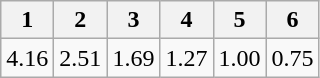<table class="wikitable">
<tr>
<th>1</th>
<th>2</th>
<th>3</th>
<th>4</th>
<th>5</th>
<th>6</th>
</tr>
<tr>
<td>4.16</td>
<td>2.51</td>
<td>1.69</td>
<td>1.27</td>
<td>1.00</td>
<td>0.75</td>
</tr>
</table>
